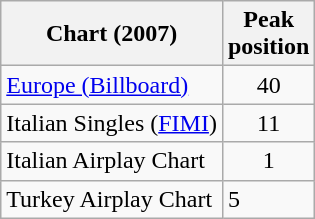<table class="wikitable">
<tr>
<th align="left">Chart (2007)</th>
<th align="center">Peak<br>position</th>
</tr>
<tr>
<td align="left"><a href='#'>Europe (Billboard)</a></td>
<td align="center">40</td>
</tr>
<tr>
<td align="left">Italian Singles (<a href='#'>FIMI</a>)</td>
<td align="center">11</td>
</tr>
<tr>
<td align="left">Italian Airplay Chart</td>
<td align="center">1</td>
</tr>
<tr>
<td>Turkey Airplay Chart</td>
<td>5</td>
</tr>
</table>
